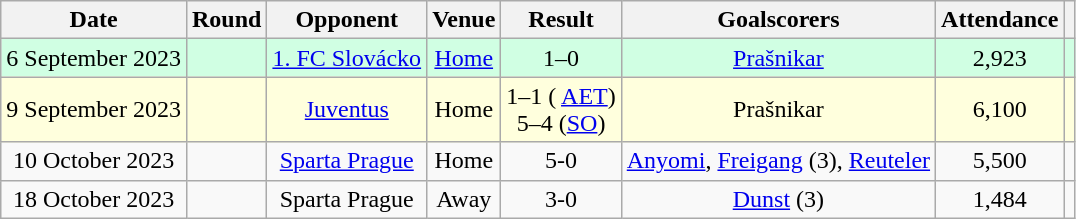<table class="wikitable" Style="text-align: center">
<tr>
<th>Date</th>
<th>Round</th>
<th>Opponent</th>
<th>Venue</th>
<th>Result<br></th>
<th>Goalscorers</th>
<th>Attendance</th>
<th></th>
</tr>
<tr style="background:#d0ffe3">
<td>6 September 2023</td>
<td></td>
<td><a href='#'>1. FC Slovácko</a></td>
<td><a href='#'>Home</a></td>
<td>1–0</td>
<td><a href='#'>Prašnikar</a></td>
<td>2,923</td>
<td></td>
</tr>
<tr bgcolor="#ffffdd">
<td>9 September 2023</td>
<td></td>
<td><a href='#'>Juventus</a></td>
<td>Home</td>
<td>1–1 ( <a href='#'>AET</a>)<br>5–4 (<a href='#'>SO</a>)</td>
<td>Prašnikar</td>
<td>6,100</td>
<td></td>
</tr>
<tr>
<td>10 October 2023</td>
<td></td>
<td><a href='#'>Sparta Prague</a></td>
<td>Home</td>
<td>5-0</td>
<td><a href='#'>Anyomi</a>, <a href='#'>Freigang</a> (3), <a href='#'>Reuteler</a></td>
<td>5,500</td>
<td></td>
</tr>
<tr>
<td>18 October 2023</td>
<td></td>
<td>Sparta Prague</td>
<td>Away</td>
<td>3-0</td>
<td><a href='#'>Dunst</a> (3)</td>
<td>1,484</td>
<td></td>
</tr>
</table>
